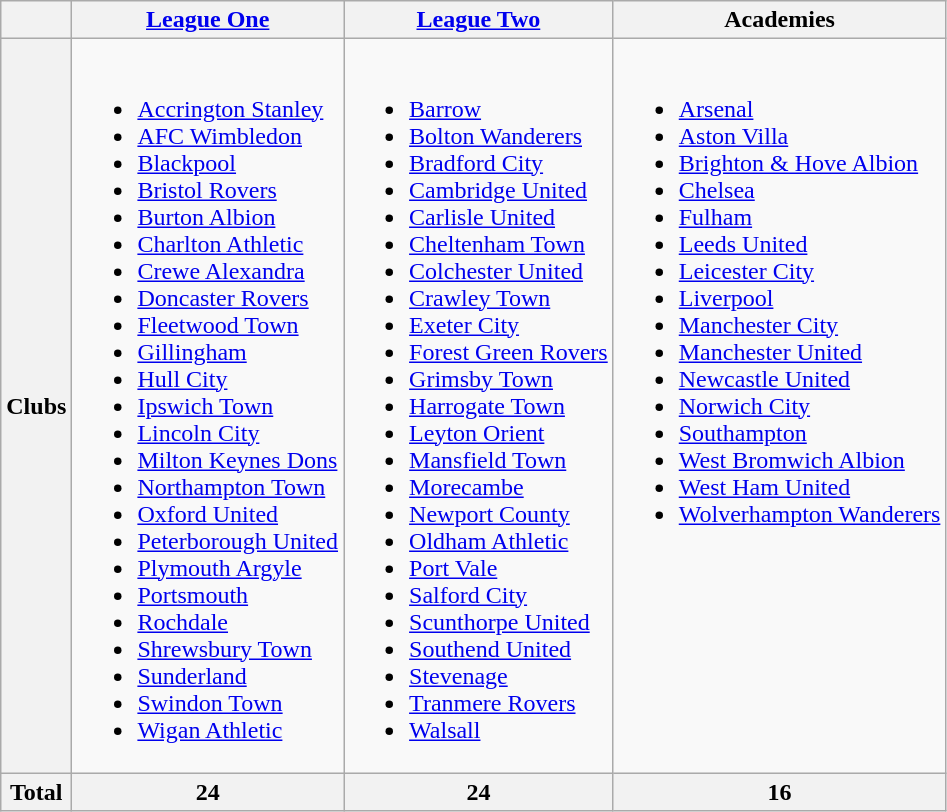<table class="wikitable">
<tr>
<th></th>
<th><a href='#'>League One</a></th>
<th><a href='#'>League Two</a></th>
<th>Academies</th>
</tr>
<tr>
<th>Clubs</th>
<td><br><ul><li><a href='#'>Accrington Stanley</a></li><li><a href='#'>AFC Wimbledon</a></li><li><a href='#'>Blackpool</a></li><li><a href='#'>Bristol Rovers</a></li><li><a href='#'>Burton Albion</a></li><li><a href='#'>Charlton Athletic</a></li><li><a href='#'>Crewe Alexandra</a></li><li><a href='#'>Doncaster Rovers</a></li><li><a href='#'>Fleetwood Town</a></li><li><a href='#'>Gillingham</a></li><li><a href='#'>Hull City</a></li><li><a href='#'>Ipswich Town</a></li><li><a href='#'>Lincoln City</a></li><li><a href='#'>Milton Keynes Dons</a></li><li><a href='#'>Northampton Town</a></li><li><a href='#'>Oxford United</a></li><li><a href='#'>Peterborough United</a></li><li><a href='#'>Plymouth Argyle</a></li><li><a href='#'>Portsmouth</a></li><li><a href='#'>Rochdale</a></li><li><a href='#'>Shrewsbury Town</a></li><li><a href='#'>Sunderland</a></li><li><a href='#'>Swindon Town</a></li><li><a href='#'>Wigan Athletic</a></li></ul></td>
<td><br><ul><li><a href='#'>Barrow</a></li><li><a href='#'>Bolton Wanderers</a></li><li><a href='#'>Bradford City</a></li><li><a href='#'>Cambridge United</a></li><li><a href='#'>Carlisle United</a></li><li><a href='#'>Cheltenham Town</a></li><li><a href='#'>Colchester United</a></li><li><a href='#'>Crawley Town</a></li><li><a href='#'>Exeter City</a></li><li><a href='#'>Forest Green Rovers</a></li><li><a href='#'>Grimsby Town</a></li><li><a href='#'>Harrogate Town</a></li><li><a href='#'>Leyton Orient</a></li><li><a href='#'>Mansfield Town</a></li><li><a href='#'>Morecambe</a></li><li><a href='#'>Newport County</a></li><li><a href='#'>Oldham Athletic</a></li><li><a href='#'>Port Vale</a></li><li><a href='#'>Salford City</a></li><li><a href='#'>Scunthorpe United</a></li><li><a href='#'>Southend United</a></li><li><a href='#'>Stevenage</a></li><li><a href='#'>Tranmere Rovers</a></li><li><a href='#'>Walsall</a></li></ul></td>
<td valign="top"><br><ul><li><a href='#'>Arsenal</a></li><li><a href='#'>Aston Villa</a></li><li><a href='#'>Brighton & Hove Albion</a></li><li><a href='#'>Chelsea</a></li><li><a href='#'>Fulham</a></li><li><a href='#'>Leeds United</a></li><li><a href='#'>Leicester City</a></li><li><a href='#'>Liverpool</a></li><li><a href='#'>Manchester City</a></li><li><a href='#'>Manchester United</a></li><li><a href='#'>Newcastle United</a></li><li><a href='#'>Norwich City</a></li><li><a href='#'>Southampton</a></li><li><a href='#'>West Bromwich Albion</a></li><li><a href='#'>West Ham United</a></li><li><a href='#'>Wolverhampton Wanderers</a></li></ul></td>
</tr>
<tr>
<th>Total</th>
<th>24</th>
<th>24</th>
<th>16</th>
</tr>
</table>
